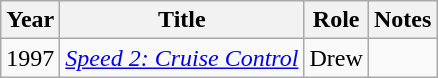<table class="wikitable">
<tr>
<th>Year</th>
<th>Title</th>
<th>Role</th>
<th>Notes</th>
</tr>
<tr>
<td>1997</td>
<td><em><a href='#'>Speed 2: Cruise Control</a></em></td>
<td>Drew</td>
<td></td>
</tr>
</table>
